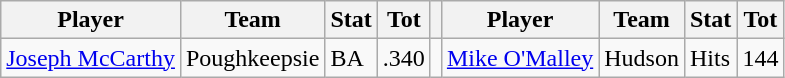<table class="wikitable">
<tr>
<th>Player</th>
<th>Team</th>
<th>Stat</th>
<th>Tot</th>
<th></th>
<th>Player</th>
<th>Team</th>
<th>Stat</th>
<th>Tot</th>
</tr>
<tr>
<td><a href='#'>Joseph McCarthy</a></td>
<td>Poughkeepsie</td>
<td>BA</td>
<td>.340</td>
<td></td>
<td><a href='#'>Mike O'Malley</a></td>
<td>Hudson</td>
<td>Hits</td>
<td>144</td>
</tr>
</table>
